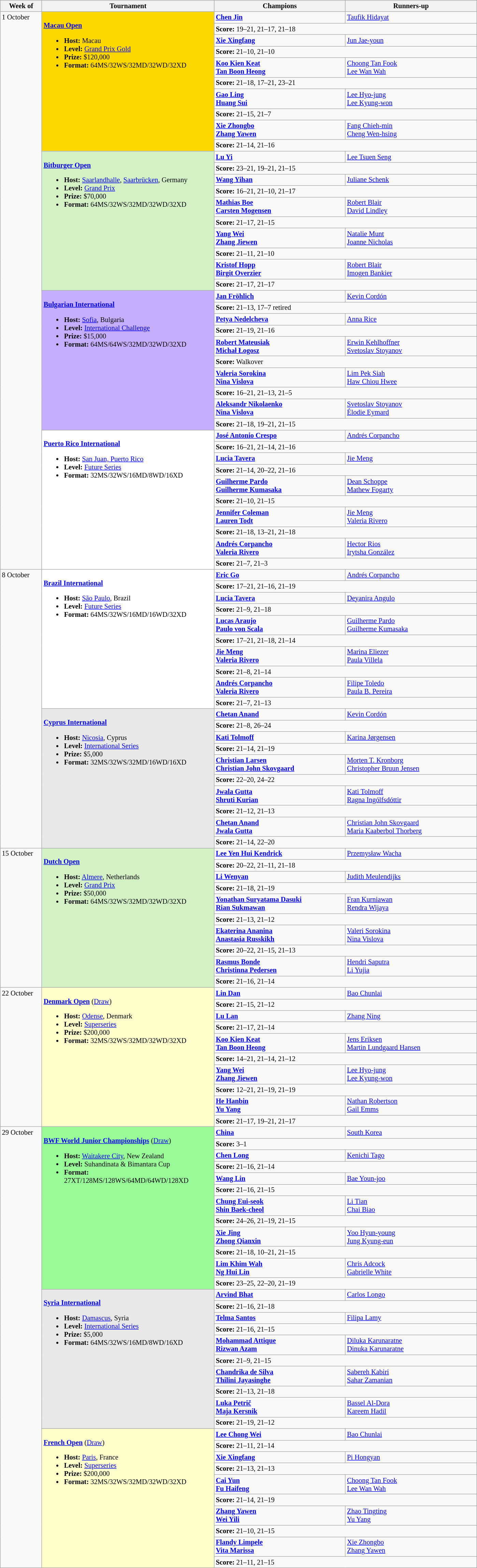<table class=wikitable style=font-size:85%>
<tr>
<th width=75>Week of</th>
<th width=330>Tournament</th>
<th width=250>Champions</th>
<th width=250>Runners-up</th>
</tr>
<tr valign=top>
<td rowspan=40>1 October</td>
<td style="background:#FFD700;" rowspan="10"><br><strong><a href='#'>Macau Open</a></strong><ul><li><strong>Host:</strong> Macau</li><li><strong>Level:</strong> <a href='#'>Grand Prix Gold</a></li><li><strong>Prize:</strong> $120,000</li><li><strong>Format:</strong> 64MS/32WS/32MD/32WD/32XD</li></ul></td>
<td><strong> <a href='#'>Chen Jin</a></strong></td>
<td> <a href='#'>Taufik Hidayat</a></td>
</tr>
<tr>
<td colspan=2><strong>Score:</strong> 19–21, 21–17, 21–18</td>
</tr>
<tr valign=top>
<td><strong> <a href='#'>Xie Xingfang</a></strong></td>
<td> <a href='#'>Jun Jae-youn</a></td>
</tr>
<tr>
<td colspan=2><strong>Score:</strong> 21–10, 21–10</td>
</tr>
<tr valign=top>
<td><strong> <a href='#'>Koo Kien Keat</a><br> <a href='#'>Tan Boon Heong</a></strong></td>
<td> <a href='#'>Choong Tan Fook</a><br> <a href='#'>Lee Wan Wah</a></td>
</tr>
<tr>
<td colspan=2><strong>Score:</strong> 21–18, 17–21, 23–21</td>
</tr>
<tr valign=top>
<td><strong> <a href='#'>Gao Ling</a><br> <a href='#'>Huang Sui</a></strong></td>
<td> <a href='#'>Lee Hyo-jung</a><br> <a href='#'>Lee Kyung-won</a></td>
</tr>
<tr>
<td colspan=2><strong>Score:</strong> 21–15, 21–7</td>
</tr>
<tr valign=top>
<td><strong> <a href='#'>Xie Zhongbo</a><br> <a href='#'>Zhang Yawen</a></strong></td>
<td> <a href='#'>Fang Chieh-min</a><br> <a href='#'>Cheng Wen-hsing</a></td>
</tr>
<tr>
<td colspan=2><strong>Score:</strong> 21–14, 21–16</td>
</tr>
<tr valign=top>
<td style="background:#D4F1C5;" rowspan="10"><br><strong><a href='#'>Bitburger Open</a></strong><ul><li><strong>Host:</strong> <a href='#'>Saarlandhalle</a>, <a href='#'>Saarbrücken</a>, Germany</li><li><strong>Level:</strong> <a href='#'>Grand Prix</a></li><li><strong>Prize:</strong> $70,000</li><li><strong>Format:</strong> 64MS/32WS/32MD/32WD/32XD</li></ul></td>
<td><strong> <a href='#'>Lu Yi</a></strong></td>
<td> <a href='#'>Lee Tsuen Seng</a></td>
</tr>
<tr>
<td colspan=2><strong>Score:</strong> 23–21, 19–21, 21–15</td>
</tr>
<tr valign=top>
<td><strong> <a href='#'>Wang Yihan</a></strong></td>
<td> <a href='#'>Juliane Schenk</a></td>
</tr>
<tr>
<td colspan=2><strong>Score:</strong> 16–21, 21–10, 21–17</td>
</tr>
<tr valign=top>
<td><strong> <a href='#'>Mathias Boe</a><br> <a href='#'>Carsten Mogensen</a></strong></td>
<td> <a href='#'>Robert Blair</a><br> <a href='#'>David Lindley</a></td>
</tr>
<tr>
<td colspan=2><strong>Score:</strong> 21–17, 21–15</td>
</tr>
<tr valign=top>
<td><strong> <a href='#'>Yang Wei</a><br> <a href='#'>Zhang Jiewen</a></strong></td>
<td> <a href='#'>Natalie Munt</a><br> <a href='#'>Joanne Nicholas</a></td>
</tr>
<tr>
<td colspan=2><strong>Score:</strong> 21–11, 21–10</td>
</tr>
<tr valign=top>
<td><strong> <a href='#'>Kristof Hopp</a><br> <a href='#'>Birgit Overzier</a></strong></td>
<td> <a href='#'>Robert Blair</a><br> <a href='#'>Imogen Bankier</a></td>
</tr>
<tr>
<td colspan=2><strong>Score:</strong> 21–17, 21–17</td>
</tr>
<tr valign=top>
<td style="background:#C6AEFF;" rowspan="10"><br><strong><a href='#'>Bulgarian International</a></strong><ul><li><strong>Host:</strong> <a href='#'>Sofia</a>, Bulgaria</li><li><strong>Level:</strong> <a href='#'>International Challenge</a></li><li><strong>Prize:</strong> $15,000</li><li><strong>Format:</strong> 64MS/64WS/32MD/32WD/32XD</li></ul></td>
<td><strong> <a href='#'>Jan Fröhlich</a></strong></td>
<td> <a href='#'>Kevin Cordón</a></td>
</tr>
<tr>
<td colspan=2><strong>Score:</strong> 21–13, 17–7 retired</td>
</tr>
<tr valign=top>
<td><strong> <a href='#'>Petya Nedelcheva</a></strong></td>
<td> <a href='#'>Anna Rice</a></td>
</tr>
<tr>
<td colspan=2><strong>Score:</strong> 21–19, 21–16</td>
</tr>
<tr valign=top>
<td><strong> <a href='#'>Robert Mateusiak</a><br> <a href='#'>Michał Łogosz</a></strong></td>
<td> <a href='#'>Erwin Kehlhoffner</a><br> <a href='#'>Svetoslav Stoyanov</a></td>
</tr>
<tr>
<td colspan=2><strong>Score:</strong> Walkover</td>
</tr>
<tr valign=top>
<td><strong> <a href='#'>Valeria Sorokina</a><br> <a href='#'>Nina Vislova</a></strong></td>
<td> <a href='#'>Lim Pek Siah</a><br> <a href='#'>Haw Chiou Hwee</a></td>
</tr>
<tr>
<td colspan=2><strong>Score:</strong> 16–21, 21–13, 21–5</td>
</tr>
<tr valign=top>
<td><strong> <a href='#'>Aleksandr Nikolaenko</a><br> <a href='#'>Nina Vislova</a></strong></td>
<td> <a href='#'>Svetoslav Stoyanov</a><br> <a href='#'>Élodie Eymard</a></td>
</tr>
<tr>
<td colspan=2><strong>Score:</strong> 21–18, 19–21, 21–15</td>
</tr>
<tr valign=top>
<td style="background:#ffffff;" rowspan="10"><br><strong><a href='#'>Puerto Rico International</a></strong><ul><li><strong>Host:</strong> <a href='#'>San Juan, Puerto Rico</a></li><li><strong>Level:</strong> <a href='#'>Future Series</a></li><li><strong>Format:</strong> 32MS/32WS/16MD/8WD/16XD</li></ul></td>
<td><strong> <a href='#'>José Antonio Crespo</a></strong></td>
<td> <a href='#'>Andrés Corpancho</a></td>
</tr>
<tr>
<td colspan=2><strong>Score:</strong> 16–21, 21–14, 21–16</td>
</tr>
<tr valign=top>
<td><strong> <a href='#'>Lucia Tavera</a></strong></td>
<td> <a href='#'>Jie Meng</a></td>
</tr>
<tr>
<td colspan=2><strong>Score:</strong> 21–14, 20–22, 21–16</td>
</tr>
<tr valign=top>
<td><strong> <a href='#'>Guilherme Pardo</a><br> <a href='#'>Guilherme Kumasaka</a></strong></td>
<td> <a href='#'>Dean Schoppe</a><br> <a href='#'>Mathew Fogarty</a></td>
</tr>
<tr>
<td colspan=2><strong>Score:</strong> 21–10, 21–15</td>
</tr>
<tr valign=top>
<td><strong> <a href='#'>Jennifer Coleman</a><br> <a href='#'>Lauren Todt</a></strong></td>
<td> <a href='#'>Jie Meng</a><br> <a href='#'>Valeria Rivero</a></td>
</tr>
<tr>
<td colspan=2><strong>Score:</strong> 21–18, 13–21, 21–18</td>
</tr>
<tr valign=top>
<td><strong> <a href='#'>Andrés Corpancho</a><br> <a href='#'>Valeria Rivero</a></strong></td>
<td> <a href='#'>Hector Rios</a><br> <a href='#'>Irytsha González</a></td>
</tr>
<tr>
<td colspan=2><strong>Score:</strong> 21–7, 21–3</td>
</tr>
<tr valign=top>
<td rowspan=20>8 October</td>
<td style="background:#ffffff;" rowspan="10"><br><strong><a href='#'>Brazil International</a></strong><ul><li><strong>Host:</strong> <a href='#'>São Paulo</a>, Brazil</li><li><strong>Level:</strong> <a href='#'>Future Series</a></li><li><strong>Format:</strong> 64MS/32WS/16MD/16WD/32XD</li></ul></td>
<td><strong> <a href='#'>Eric Go</a></strong></td>
<td> <a href='#'>Andrés Corpancho</a></td>
</tr>
<tr>
<td colspan=2><strong>Score:</strong> 17–21, 21–16, 21–19</td>
</tr>
<tr valign=top>
<td><strong> <a href='#'>Lucia Tavera</a></strong></td>
<td> <a href='#'>Deyanira Angulo</a></td>
</tr>
<tr>
<td colspan=2><strong>Score:</strong> 21–9, 21–18</td>
</tr>
<tr valign=top>
<td><strong> <a href='#'>Lucas Araujo</a><br> <a href='#'>Paulo von Scala</a></strong></td>
<td> <a href='#'>Guilherme Pardo</a><br> <a href='#'>Guilherme Kumasaka</a></td>
</tr>
<tr>
<td colspan=2><strong>Score:</strong> 17–21, 21–18, 21–14</td>
</tr>
<tr valign=top>
<td><strong> <a href='#'>Jie Meng</a><br> <a href='#'>Valeria Rivero</a></strong></td>
<td> <a href='#'>Marina Eliezer</a><br> <a href='#'>Paula Villela</a></td>
</tr>
<tr>
<td colspan=2><strong>Score:</strong> 21–8, 21–14</td>
</tr>
<tr valign=top>
<td><strong> <a href='#'>Andrés Corpancho</a><br> <a href='#'>Valeria Rivero</a></strong></td>
<td> <a href='#'>Filipe Toledo</a><br> <a href='#'>Paula B. Pereira</a></td>
</tr>
<tr>
<td colspan=2><strong>Score:</strong> 21–7, 21–13</td>
</tr>
<tr valign=top>
<td style="background:#E9E9E9;" rowspan="10"><br><strong><a href='#'>Cyprus International</a></strong><ul><li><strong>Host:</strong> <a href='#'>Nicosia</a>, Cyprus</li><li><strong>Level:</strong> <a href='#'>International Series</a></li><li><strong>Prize:</strong> $5,000</li><li><strong>Format:</strong> 32MS/32WS/32MD/16WD/16XD</li></ul></td>
<td><strong> <a href='#'>Chetan Anand</a></strong></td>
<td> <a href='#'>Kevin Cordón</a></td>
</tr>
<tr>
<td colspan=2><strong>Score:</strong> 21–8, 26–24</td>
</tr>
<tr valign=top>
<td><strong> <a href='#'>Kati Tolmoff</a></strong></td>
<td> <a href='#'>Karina Jørgensen</a></td>
</tr>
<tr>
<td colspan=2><strong>Score:</strong> 21–14, 21–19</td>
</tr>
<tr valign=top>
<td><strong> <a href='#'>Christian Larsen</a><br> <a href='#'>Christian John Skovgaard</a></strong></td>
<td> <a href='#'>Morten T. Kronborg</a><br> <a href='#'>Christopher Bruun Jensen</a></td>
</tr>
<tr>
<td colspan=2><strong>Score:</strong> 22–20, 24–22</td>
</tr>
<tr valign=top>
<td><strong> <a href='#'>Jwala Gutta</a><br> <a href='#'>Shruti Kurian</a></strong></td>
<td> <a href='#'>Kati Tolmoff</a><br> <a href='#'>Ragna Ingólfsdóttir</a></td>
</tr>
<tr>
<td colspan=2><strong>Score:</strong> 21–12, 21–13</td>
</tr>
<tr valign=top>
<td><strong> <a href='#'>Chetan Anand</a><br> <a href='#'>Jwala Gutta</a></strong></td>
<td> <a href='#'>Christian John Skovgaard</a><br> <a href='#'>Maria Kaaberbol Thorberg</a></td>
</tr>
<tr>
<td colspan=2><strong>Score:</strong> 21–14, 22–20</td>
</tr>
<tr valign=top>
<td rowspan=10>15 October</td>
<td style="background:#D4F1C5;" rowspan="10"><br><strong><a href='#'>Dutch Open</a></strong><ul><li><strong>Host:</strong> <a href='#'>Almere</a>, Netherlands</li><li><strong>Level:</strong> <a href='#'>Grand Prix</a></li><li><strong>Prize:</strong> $50,000</li><li><strong>Format:</strong> 64MS/32WS/32MD/32WD/32XD</li></ul></td>
<td><strong> <a href='#'>Lee Yen Hui Kendrick</a></strong></td>
<td> <a href='#'>Przemysław Wacha</a></td>
</tr>
<tr>
<td colspan=2><strong>Score:</strong> 20–22, 21–11, 21–18</td>
</tr>
<tr valign=top>
<td><strong> <a href='#'>Li Wenyan</a></strong></td>
<td> <a href='#'>Judith Meulendijks</a></td>
</tr>
<tr>
<td colspan=2><strong>Score:</strong> 21–18, 21–19</td>
</tr>
<tr valign=top>
<td><strong> <a href='#'>Yonathan Suryatama Dasuki</a><br> <a href='#'>Rian Sukmawan</a></strong></td>
<td> <a href='#'>Fran Kurniawan</a><br> <a href='#'>Rendra Wijaya</a></td>
</tr>
<tr>
<td colspan=2><strong>Score:</strong> 21–13, 21–12</td>
</tr>
<tr valign=top>
<td><strong> <a href='#'>Ekaterina Ananina</a><br> <a href='#'>Anastasia Russkikh</a></strong></td>
<td> <a href='#'>Valeri Sorokina</a><br> <a href='#'>Nina Vislova</a></td>
</tr>
<tr>
<td colspan=2><strong>Score:</strong> 20–22, 21–15, 21–13</td>
</tr>
<tr valign=top>
<td><strong> <a href='#'>Rasmus Bonde</a><br> <a href='#'>Christinna Pedersen</a></strong></td>
<td> <a href='#'>Hendri Saputra</a><br> <a href='#'>Li Yujia</a></td>
</tr>
<tr>
<td colspan=2><strong>Score:</strong> 21–16, 21–14</td>
</tr>
<tr valign=top>
<td rowspan=10>22 October</td>
<td style="background:#FFFFCC;" rowspan=10"><br><strong><a href='#'>Denmark Open</a></strong> (<a href='#'>Draw</a>)<ul><li><strong>Host:</strong> <a href='#'>Odense</a>, Denmark</li><li><strong>Level:</strong> <a href='#'>Superseries</a></li><li><strong>Prize:</strong> $200,000</li><li><strong>Format:</strong> 32MS/32WS/32MD/32WD/32XD</li></ul></td>
<td><strong> <a href='#'>Lin Dan</a></strong></td>
<td> <a href='#'>Bao Chunlai</a></td>
</tr>
<tr>
<td colspan=2><strong>Score:</strong> 21–15, 21–12</td>
</tr>
<tr valign=top>
<td><strong> <a href='#'>Lu Lan</a></strong></td>
<td> <a href='#'>Zhang Ning</a></td>
</tr>
<tr>
<td colspan=2><strong>Score:</strong> 21–17, 21–14</td>
</tr>
<tr valign=top>
<td><strong> <a href='#'>Koo Kien Keat</a><br> <a href='#'>Tan Boon Heong</a></strong></td>
<td> <a href='#'>Jens Eriksen</a><br> <a href='#'>Martin Lundgaard Hansen</a></td>
</tr>
<tr>
<td colspan=2><strong>Score:</strong> 14–21, 21–14, 21–12</td>
</tr>
<tr valign=top>
<td><strong> <a href='#'>Yang Wei</a><br> <a href='#'>Zhang Jiewen</a></strong></td>
<td> <a href='#'>Lee Hyo-jung</a><br> <a href='#'>Lee Kyung-won</a></td>
</tr>
<tr>
<td colspan=2><strong>Score:</strong> 12–21, 21–19, 21–19</td>
</tr>
<tr valign=top>
<td><strong> <a href='#'>He Hanbin</a><br> <a href='#'>Yu Yang</a></strong></td>
<td> <a href='#'>Nathan Robertson</a><br> <a href='#'>Gail Emms</a></td>
</tr>
<tr>
<td colspan=2><strong>Score:</strong> 21–17, 19–21, 21–17</td>
</tr>
<tr valign=top>
<td rowspan=32>29 October</td>
<td style="background:#98FB98;" rowspan="12"><br><strong><a href='#'>BWF World Junior Championships</a></strong> (<a href='#'>Draw</a>)<ul><li><strong>Host:</strong> <a href='#'>Waitakere City</a>, New Zealand</li><li><strong>Level:</strong> Suhandinata & Bimantara Cup</li><li><strong>Format:</strong> 27XT/128MS/128WS/64MD/64WD/128XD</li></ul></td>
<td> <strong><a href='#'>China</a></strong></td>
<td> <a href='#'>South Korea</a></td>
</tr>
<tr>
<td colspan=2><strong>Score:</strong> 3–1</td>
</tr>
<tr valign=top>
<td><strong> <a href='#'>Chen Long</a></strong></td>
<td> <a href='#'>Kenichi Tago</a></td>
</tr>
<tr>
<td colspan=2><strong>Score:</strong> 21–16, 21–14</td>
</tr>
<tr valign=top>
<td><strong> <a href='#'>Wang Lin</a></strong></td>
<td> <a href='#'>Bae Youn-joo</a></td>
</tr>
<tr>
<td colspan=2><strong>Score:</strong> 21–16, 21–15</td>
</tr>
<tr valign=top>
<td><strong> <a href='#'>Chung Eui-seok</a><br> <a href='#'>Shin Baek-cheol</a></strong></td>
<td> <a href='#'>Li Tian</a><br> <a href='#'>Chai Biao</a></td>
</tr>
<tr>
<td colspan=2><strong>Score:</strong> 24–26, 21–19, 21–15</td>
</tr>
<tr valign=top>
<td><strong> <a href='#'>Xie Jing</a><br> <a href='#'>Zhong Qianxin</a></strong></td>
<td> <a href='#'>Yoo Hyun-young</a><br> <a href='#'>Jung Kyung-eun</a></td>
</tr>
<tr>
<td colspan=2><strong>Score:</strong> 21–18, 10–21, 21–15</td>
</tr>
<tr valign=top>
<td><strong> <a href='#'>Lim Khim Wah</a><br> <a href='#'>Ng Hui Lin</a></strong></td>
<td> <a href='#'>Chris Adcock</a><br> <a href='#'>Gabrielle White</a></td>
</tr>
<tr>
<td colspan=2><strong>Score:</strong> 23–25, 22–20, 21–19</td>
</tr>
<tr valign=top>
<td style="background:#E9E9E9;" rowspan="10"><br><strong><a href='#'>Syria International</a></strong><ul><li><strong>Host:</strong> <a href='#'>Damascus</a>, Syria</li><li><strong>Level:</strong> <a href='#'>International Series</a></li><li><strong>Prize:</strong> $5,000</li><li><strong>Format:</strong> 64MS/32WS/16MD/8WD/16XD</li></ul></td>
<td><strong> <a href='#'>Arvind Bhat</a></strong></td>
<td> <a href='#'>Carlos Longo</a></td>
</tr>
<tr>
<td colspan=2><strong>Score:</strong> 21–16, 21–18</td>
</tr>
<tr valign=top>
<td><strong> <a href='#'>Telma Santos</a></strong></td>
<td> <a href='#'>Filipa Lamy</a></td>
</tr>
<tr>
<td colspan=2><strong>Score:</strong> 21–16, 21–15</td>
</tr>
<tr valign=top>
<td><strong> <a href='#'>Mohammad Attique</a><br> <a href='#'>Rizwan Azam</a></strong></td>
<td> <a href='#'>Diluka Karunaratne</a><br> <a href='#'>Dinuka Karunaratne</a></td>
</tr>
<tr>
<td colspan=2><strong>Score:</strong> 21–9, 21–15</td>
</tr>
<tr valign=top>
<td><strong> <a href='#'>Chandrika de Silva</a><br> <a href='#'>Thilini Jayasinghe</a></strong></td>
<td> <a href='#'>Sabereh Kabiri</a><br> <a href='#'>Sahar Zamanian</a></td>
</tr>
<tr>
<td colspan=2><strong>Score:</strong> 21–13, 21–18</td>
</tr>
<tr valign=top>
<td><strong> <a href='#'>Luka Petrič</a><br> <a href='#'>Maja Kersnik</a></strong></td>
<td> <a href='#'>Bassel Al-Dora</a><br> <a href='#'>Kareem Hadil</a></td>
</tr>
<tr>
<td colspan=2><strong>Score:</strong> 21–19, 21–12</td>
</tr>
<tr valign=top>
<td style="background:#FFFFCC;" rowspan=10"><br><strong><a href='#'>French Open</a></strong> (<a href='#'>Draw</a>)<ul><li><strong>Host:</strong> <a href='#'>Paris</a>, France</li><li><strong>Level:</strong> <a href='#'>Superseries</a></li><li><strong>Prize:</strong> $200,000</li><li><strong>Format:</strong> 32MS/32WS/32MD/32WD/32XD</li></ul></td>
<td><strong> <a href='#'>Lee Chong Wei</a></strong></td>
<td> <a href='#'>Bao Chunlai</a></td>
</tr>
<tr>
<td colspan=2><strong>Score:</strong> 21–11, 21–14</td>
</tr>
<tr valign=top>
<td><strong> <a href='#'>Xie Xingfang</a></strong></td>
<td> <a href='#'>Pi Hongyan</a></td>
</tr>
<tr>
<td colspan=2><strong>Score:</strong> 21–13, 21–13</td>
</tr>
<tr valign=top>
<td><strong> <a href='#'>Cai Yun</a><br> <a href='#'>Fu Haifeng</a></strong></td>
<td> <a href='#'>Choong Tan Fook</a><br> <a href='#'>Lee Wan Wah</a></td>
</tr>
<tr>
<td colspan=2><strong>Score:</strong> 21–14, 21–19</td>
</tr>
<tr valign=top>
<td><strong> <a href='#'>Zhang Yawen</a><br> <a href='#'>Wei Yili</a></strong></td>
<td> <a href='#'>Zhao Tingting</a><br> <a href='#'>Yu Yang</a></td>
</tr>
<tr>
<td colspan=2><strong>Score:</strong> 21–10, 21–15</td>
</tr>
<tr valign=top>
<td><strong> <a href='#'>Flandy Limpele</a><br> <a href='#'>Vita Marissa</a></strong></td>
<td> <a href='#'>Xie Zhongbo</a><br> <a href='#'>Zhang Yawen</a></td>
</tr>
<tr>
<td colspan=2><strong>Score:</strong> 21–11, 21–15</td>
</tr>
</table>
